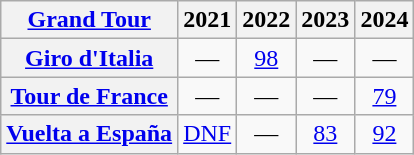<table class="wikitable plainrowheaders">
<tr>
<th scope="col"><a href='#'>Grand Tour</a></th>
<th scope="col">2021</th>
<th scope="col">2022</th>
<th scope="col">2023</th>
<th scope="col">2024</th>
</tr>
<tr style="text-align:center;">
<th scope="row"> <a href='#'>Giro d'Italia</a></th>
<td>—</td>
<td><a href='#'>98</a></td>
<td>—</td>
<td>—</td>
</tr>
<tr style="text-align:center;">
<th scope="row"> <a href='#'>Tour de France</a></th>
<td>—</td>
<td>—</td>
<td>—</td>
<td><a href='#'>79</a></td>
</tr>
<tr style="text-align:center;">
<th scope="row"> <a href='#'>Vuelta a España</a></th>
<td><a href='#'>DNF</a></td>
<td>—</td>
<td><a href='#'>83</a></td>
<td><a href='#'>92</a></td>
</tr>
</table>
